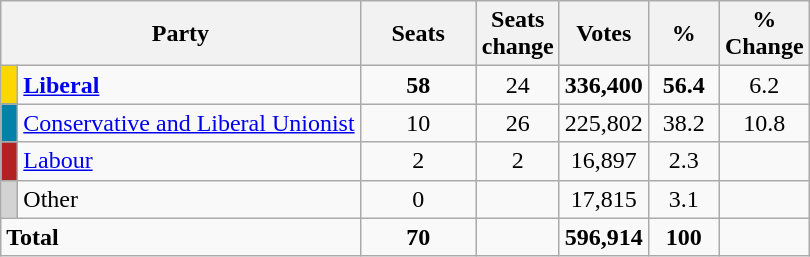<table class="wikitable sortable">
<tr>
<th style="width:200px" colspan=3>Party</th>
<th style="width:70px;">Seats</th>
<th style="width:40px;">Seats change</th>
<th style="width:40px;">Votes</th>
<th style="width:40px;">%</th>
<th style="width:40px;">% Change</th>
</tr>
<tr>
<td style="background-color:#FFD700"> </td>
<td colspan=2><strong><a href='#'>Liberal</a></strong></td>
<td align=center><strong>58</strong></td>
<td align=center> 24</td>
<td align=center><strong>336,400</strong></td>
<td align=center><strong>56.4</strong></td>
<td align=center> 6.2</td>
</tr>
<tr>
<td style="background-color:#0281AA"> </td>
<td colspan=2><a href='#'>Conservative and Liberal Unionist</a></td>
<td align="center">10</td>
<td align="center"> 26</td>
<td align="center">225,802</td>
<td align="center">38.2</td>
<td align="center"> 10.8</td>
</tr>
<tr>
<td style="background-color:#B22222"> </td>
<td colspan=2><a href='#'>Labour</a></td>
<td align=center>2</td>
<td align=center> 2</td>
<td align=center>16,897</td>
<td align=center>2.3</td>
<td align=center></td>
</tr>
<tr>
<td style="background-color:#D3D3D3"> </td>
<td colspan=2>Other</td>
<td align="center">0</td>
<td align="center"></td>
<td align="center">17,815</td>
<td align="center">3.1</td>
<td align="center"></td>
</tr>
<tr>
<td colspan=3><strong>Total</strong></td>
<td align=center><strong>70</strong></td>
<td align=center></td>
<td align=center><strong>596,914</strong></td>
<td align=center><strong>100</strong></td>
<td align=center></td>
</tr>
</table>
